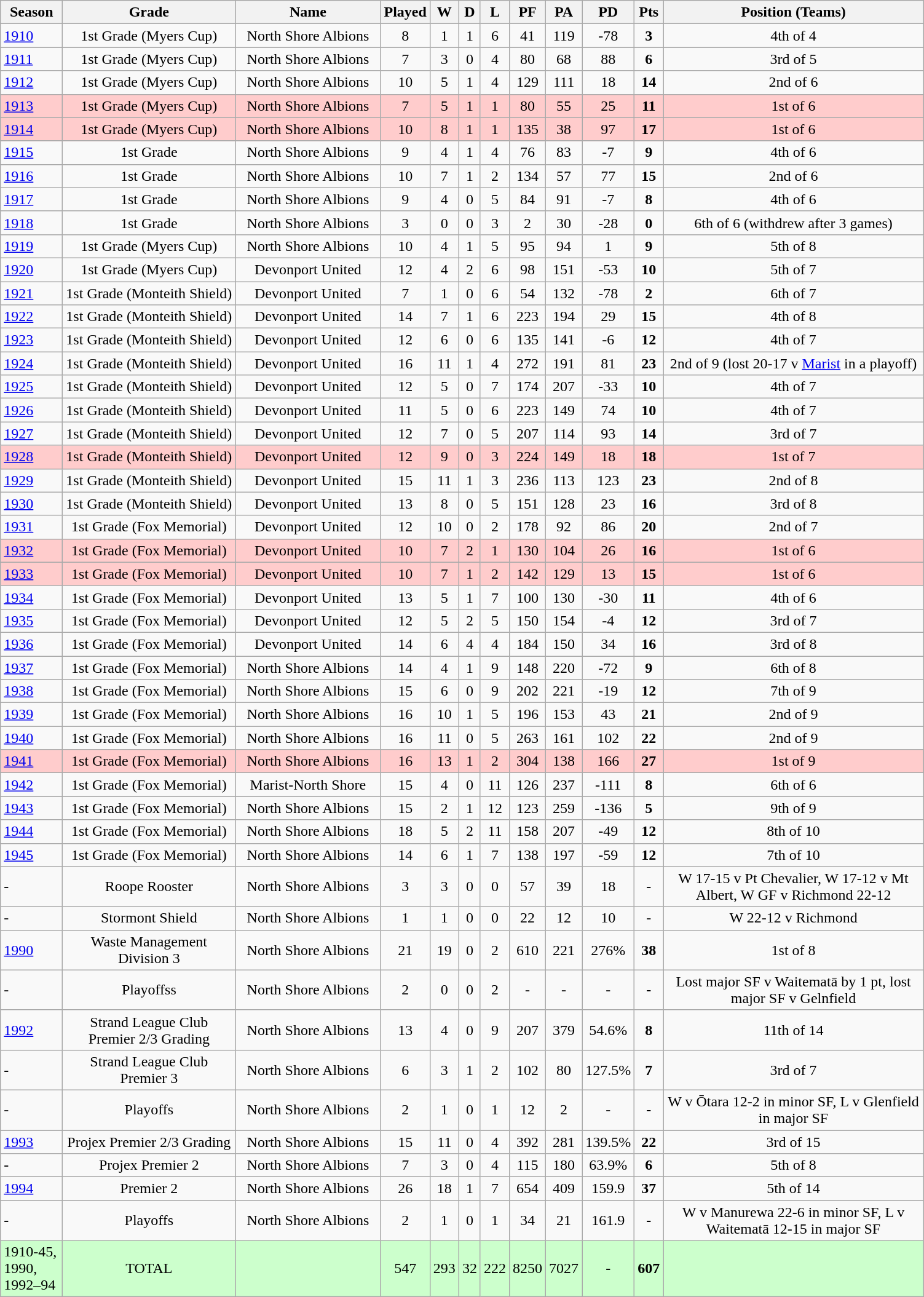<table class="wikitable" style="text-align:center;">
<tr>
<th width=60>Season</th>
<th width=180 abbr="Grade">Grade</th>
<th width=150 abbr="Name">Name</th>
<th width=15 abbr="Played">Played</th>
<th width=15 abbr="Won">W</th>
<th width=15 abbr="Drawn">D</th>
<th width=15 abbr="Lost">L</th>
<th width=20 abbr="Points for">PF</th>
<th width=20 abbr="Points against">PA</th>
<th width=20 abbr="Points difference">PD</th>
<th width=20 abbr="Points">Pts</th>
<th width=275>Position (Teams)</th>
</tr>
<tr>
<td style="text-align:left;"><a href='#'>1910</a></td>
<td>1st Grade (Myers Cup)</td>
<td>North Shore Albions</td>
<td>8</td>
<td>1</td>
<td>1</td>
<td>6</td>
<td>41</td>
<td>119</td>
<td>-78</td>
<td><strong>3</strong></td>
<td>4th of 4</td>
</tr>
<tr>
<td style="text-align:left;"><a href='#'>1911</a></td>
<td>1st Grade (Myers Cup)</td>
<td>North Shore Albions</td>
<td>7</td>
<td>3</td>
<td>0</td>
<td>4</td>
<td>80</td>
<td>68</td>
<td>88</td>
<td><strong>6</strong></td>
<td>3rd of 5</td>
</tr>
<tr>
<td style="text-align:left;"><a href='#'>1912</a></td>
<td>1st Grade (Myers Cup)</td>
<td>North Shore Albions</td>
<td>10</td>
<td>5</td>
<td>1</td>
<td>4</td>
<td>129</td>
<td>111</td>
<td>18</td>
<td><strong>14</strong></td>
<td>2nd of 6</td>
</tr>
<tr style="background: #FFCCCC;">
<td style="text-align:left;"><a href='#'>1913</a></td>
<td>1st Grade (Myers Cup)</td>
<td>North Shore Albions</td>
<td>7</td>
<td>5</td>
<td>1</td>
<td>1</td>
<td>80</td>
<td>55</td>
<td>25</td>
<td><strong>11</strong></td>
<td>1st of 6</td>
</tr>
<tr style="background: #FFCCCC;">
<td style="text-align:left;"><a href='#'>1914</a></td>
<td>1st Grade (Myers Cup)</td>
<td>North Shore Albions</td>
<td>10</td>
<td>8</td>
<td>1</td>
<td>1</td>
<td>135</td>
<td>38</td>
<td>97</td>
<td><strong>17</strong></td>
<td>1st of 6</td>
</tr>
<tr>
<td style="text-align:left;"><a href='#'>1915</a></td>
<td>1st Grade</td>
<td>North Shore Albions</td>
<td>9</td>
<td>4</td>
<td>1</td>
<td>4</td>
<td>76</td>
<td>83</td>
<td>-7</td>
<td><strong>9</strong></td>
<td>4th of 6</td>
</tr>
<tr>
<td style="text-align:left;"><a href='#'>1916</a></td>
<td>1st Grade</td>
<td>North Shore Albions</td>
<td>10</td>
<td>7</td>
<td>1</td>
<td>2</td>
<td>134</td>
<td>57</td>
<td>77</td>
<td><strong>15</strong></td>
<td>2nd of 6</td>
</tr>
<tr>
<td style="text-align:left;"><a href='#'>1917</a></td>
<td>1st Grade</td>
<td>North Shore Albions</td>
<td>9</td>
<td>4</td>
<td>0</td>
<td>5</td>
<td>84</td>
<td>91</td>
<td>-7</td>
<td><strong>8</strong></td>
<td>4th of 6</td>
</tr>
<tr>
<td style="text-align:left;"><a href='#'>1918</a></td>
<td>1st Grade</td>
<td>North Shore Albions</td>
<td>3</td>
<td>0</td>
<td>0</td>
<td>3</td>
<td>2</td>
<td>30</td>
<td>-28</td>
<td><strong>0</strong></td>
<td>6th of 6 (withdrew after 3 games)</td>
</tr>
<tr>
<td style="text-align:left;"><a href='#'>1919</a></td>
<td>1st Grade (Myers Cup)</td>
<td>North Shore Albions</td>
<td>10</td>
<td>4</td>
<td>1</td>
<td>5</td>
<td>95</td>
<td>94</td>
<td>1</td>
<td><strong>9</strong></td>
<td>5th of 8</td>
</tr>
<tr>
<td style="text-align:left;"><a href='#'>1920</a></td>
<td>1st Grade (Myers Cup)</td>
<td>Devonport United</td>
<td>12</td>
<td>4</td>
<td>2</td>
<td>6</td>
<td>98</td>
<td>151</td>
<td>-53</td>
<td><strong>10</strong></td>
<td>5th of 7</td>
</tr>
<tr>
<td style="text-align:left;"><a href='#'>1921</a></td>
<td>1st Grade (Monteith Shield)</td>
<td>Devonport United</td>
<td>7</td>
<td>1</td>
<td>0</td>
<td>6</td>
<td>54</td>
<td>132</td>
<td>-78</td>
<td><strong>2</strong></td>
<td>6th of 7</td>
</tr>
<tr>
<td style="text-align:left;"><a href='#'>1922</a></td>
<td>1st Grade (Monteith Shield)</td>
<td>Devonport United</td>
<td>14</td>
<td>7</td>
<td>1</td>
<td>6</td>
<td>223</td>
<td>194</td>
<td>29</td>
<td><strong>15</strong></td>
<td>4th of 8</td>
</tr>
<tr>
<td style="text-align:left;"><a href='#'>1923</a></td>
<td>1st Grade (Monteith Shield)</td>
<td>Devonport United</td>
<td>12</td>
<td>6</td>
<td>0</td>
<td>6</td>
<td>135</td>
<td>141</td>
<td>-6</td>
<td><strong>12</strong></td>
<td>4th of 7</td>
</tr>
<tr>
<td style="text-align:left;"><a href='#'>1924</a></td>
<td>1st Grade (Monteith Shield)</td>
<td>Devonport United</td>
<td>16</td>
<td>11</td>
<td>1</td>
<td>4</td>
<td>272</td>
<td>191</td>
<td>81</td>
<td><strong>23</strong></td>
<td>2nd of 9 (lost 20-17 v <a href='#'>Marist</a> in a playoff)</td>
</tr>
<tr>
<td style="text-align:left;"><a href='#'>1925</a></td>
<td>1st Grade (Monteith Shield)</td>
<td>Devonport United</td>
<td>12</td>
<td>5</td>
<td>0</td>
<td>7</td>
<td>174</td>
<td>207</td>
<td>-33</td>
<td><strong>10</strong></td>
<td>4th of 7</td>
</tr>
<tr>
<td style="text-align:left;"><a href='#'>1926</a></td>
<td>1st Grade (Monteith Shield)</td>
<td>Devonport United</td>
<td>11</td>
<td>5</td>
<td>0</td>
<td>6</td>
<td>223</td>
<td>149</td>
<td>74</td>
<td><strong>10</strong></td>
<td>4th of 7</td>
</tr>
<tr>
<td style="text-align:left;"><a href='#'>1927</a></td>
<td>1st Grade (Monteith Shield)</td>
<td>Devonport United</td>
<td>12</td>
<td>7</td>
<td>0</td>
<td>5</td>
<td>207</td>
<td>114</td>
<td>93</td>
<td><strong>14</strong></td>
<td>3rd of 7</td>
</tr>
<tr style="background: #FFCCCC;">
<td style="text-align:left;"><a href='#'>1928</a></td>
<td>1st Grade (Monteith Shield)</td>
<td>Devonport United</td>
<td>12</td>
<td>9</td>
<td>0</td>
<td>3</td>
<td>224</td>
<td>149</td>
<td>18</td>
<td><strong>18</strong></td>
<td>1st of 7</td>
</tr>
<tr>
<td style="text-align:left;"><a href='#'>1929</a></td>
<td>1st Grade (Monteith Shield)</td>
<td>Devonport United</td>
<td>15</td>
<td>11</td>
<td>1</td>
<td>3</td>
<td>236</td>
<td>113</td>
<td>123</td>
<td><strong>23</strong></td>
<td>2nd of 8</td>
</tr>
<tr>
<td style="text-align:left;"><a href='#'>1930</a></td>
<td>1st Grade (Monteith Shield)</td>
<td>Devonport United</td>
<td>13</td>
<td>8</td>
<td>0</td>
<td>5</td>
<td>151</td>
<td>128</td>
<td>23</td>
<td><strong>16</strong></td>
<td>3rd of 8</td>
</tr>
<tr>
<td style="text-align:left;"><a href='#'>1931</a></td>
<td>1st Grade (Fox Memorial)</td>
<td>Devonport United</td>
<td>12</td>
<td>10</td>
<td>0</td>
<td>2</td>
<td>178</td>
<td>92</td>
<td>86</td>
<td><strong>20</strong></td>
<td>2nd of 7</td>
</tr>
<tr style="background: #FFCCCC;">
<td style="text-align:left;"><a href='#'>1932</a></td>
<td>1st Grade (Fox Memorial)</td>
<td>Devonport United</td>
<td>10</td>
<td>7</td>
<td>2</td>
<td>1</td>
<td>130</td>
<td>104</td>
<td>26</td>
<td><strong>16</strong></td>
<td>1st of 6</td>
</tr>
<tr style="background: #FFCCCC;">
<td style="text-align:left;"><a href='#'>1933</a></td>
<td>1st Grade (Fox Memorial)</td>
<td>Devonport United</td>
<td>10</td>
<td>7</td>
<td>1</td>
<td>2</td>
<td>142</td>
<td>129</td>
<td>13</td>
<td><strong>15</strong></td>
<td>1st of 6</td>
</tr>
<tr>
<td style="text-align:left;"><a href='#'>1934</a></td>
<td>1st Grade (Fox Memorial)</td>
<td>Devonport United</td>
<td>13</td>
<td>5</td>
<td>1</td>
<td>7</td>
<td>100</td>
<td>130</td>
<td>-30</td>
<td><strong>11</strong></td>
<td>4th of 6</td>
</tr>
<tr>
<td style="text-align:left;"><a href='#'>1935</a></td>
<td>1st Grade (Fox Memorial)</td>
<td>Devonport United</td>
<td>12</td>
<td>5</td>
<td>2</td>
<td>5</td>
<td>150</td>
<td>154</td>
<td>-4</td>
<td><strong>12</strong></td>
<td>3rd of 7</td>
</tr>
<tr>
<td style="text-align:left;"><a href='#'>1936</a></td>
<td>1st Grade (Fox Memorial)</td>
<td>Devonport United</td>
<td>14</td>
<td>6</td>
<td>4</td>
<td>4</td>
<td>184</td>
<td>150</td>
<td>34</td>
<td><strong>16</strong></td>
<td>3rd of 8</td>
</tr>
<tr>
<td style="text-align:left;"><a href='#'>1937</a></td>
<td>1st Grade (Fox Memorial)</td>
<td>North Shore Albions</td>
<td>14</td>
<td>4</td>
<td>1</td>
<td>9</td>
<td>148</td>
<td>220</td>
<td>-72</td>
<td><strong>9</strong></td>
<td>6th of 8</td>
</tr>
<tr>
<td style="text-align:left;"><a href='#'>1938</a></td>
<td>1st Grade (Fox Memorial)</td>
<td>North Shore Albions</td>
<td>15</td>
<td>6</td>
<td>0</td>
<td>9</td>
<td>202</td>
<td>221</td>
<td>-19</td>
<td><strong>12</strong></td>
<td>7th of 9</td>
</tr>
<tr>
<td style="text-align:left;"><a href='#'>1939</a></td>
<td>1st Grade (Fox Memorial)</td>
<td>North Shore Albions</td>
<td>16</td>
<td>10</td>
<td>1</td>
<td>5</td>
<td>196</td>
<td>153</td>
<td>43</td>
<td><strong>21</strong></td>
<td>2nd of 9</td>
</tr>
<tr>
<td style="text-align:left;"><a href='#'>1940</a></td>
<td>1st Grade (Fox Memorial)</td>
<td>North Shore Albions</td>
<td>16</td>
<td>11</td>
<td>0</td>
<td>5</td>
<td>263</td>
<td>161</td>
<td>102</td>
<td><strong>22</strong></td>
<td>2nd of 9</td>
</tr>
<tr style="background: #FFCCCC;">
<td style="text-align:left;"><a href='#'>1941</a></td>
<td>1st Grade (Fox Memorial)</td>
<td>North Shore Albions</td>
<td>16</td>
<td>13</td>
<td>1</td>
<td>2</td>
<td>304</td>
<td>138</td>
<td>166</td>
<td><strong>27</strong></td>
<td>1st of 9</td>
</tr>
<tr>
<td style="text-align:left;"><a href='#'>1942</a></td>
<td>1st Grade (Fox Memorial)</td>
<td>Marist-North Shore</td>
<td>15</td>
<td>4</td>
<td>0</td>
<td>11</td>
<td>126</td>
<td>237</td>
<td>-111</td>
<td><strong>8</strong></td>
<td>6th of 6</td>
</tr>
<tr>
<td style="text-align:left;"><a href='#'>1943</a></td>
<td>1st Grade (Fox Memorial)</td>
<td>North Shore Albions</td>
<td>15</td>
<td>2</td>
<td>1</td>
<td>12</td>
<td>123</td>
<td>259</td>
<td>-136</td>
<td><strong>5</strong></td>
<td>9th of 9</td>
</tr>
<tr>
<td style="text-align:left;"><a href='#'>1944</a></td>
<td>1st Grade (Fox Memorial)</td>
<td>North Shore Albions</td>
<td>18</td>
<td>5</td>
<td>2</td>
<td>11</td>
<td>158</td>
<td>207</td>
<td>-49</td>
<td><strong>12</strong></td>
<td>8th of 10</td>
</tr>
<tr>
<td style="text-align:left;"><a href='#'>1945</a></td>
<td>1st Grade (Fox Memorial)</td>
<td>North Shore Albions</td>
<td>14</td>
<td>6</td>
<td>1</td>
<td>7</td>
<td>138</td>
<td>197</td>
<td>-59</td>
<td><strong>12</strong></td>
<td>7th of 10</td>
</tr>
<tr>
<td style="text-align:left;">-</td>
<td>Roope Rooster</td>
<td>North Shore Albions</td>
<td>3</td>
<td>3</td>
<td>0</td>
<td>0</td>
<td>57</td>
<td>39</td>
<td>18</td>
<td>-</td>
<td>W 17-15 v Pt Chevalier, W 17-12 v Mt Albert, W GF v Richmond 22-12</td>
</tr>
<tr>
<td style="text-align:left;">-</td>
<td>Stormont Shield</td>
<td>North Shore Albions</td>
<td>1</td>
<td>1</td>
<td>0</td>
<td>0</td>
<td>22</td>
<td>12</td>
<td>10</td>
<td>-</td>
<td>W 22-12 v Richmond</td>
</tr>
<tr>
<td style="text-align:left;"><a href='#'>1990</a></td>
<td>Waste Management Division 3</td>
<td>North Shore Albions</td>
<td>21</td>
<td>19</td>
<td>0</td>
<td>2</td>
<td>610</td>
<td>221</td>
<td>276%</td>
<td><strong>38</strong></td>
<td>1st of 8</td>
</tr>
<tr>
<td style="text-align:left;">-</td>
<td>Playoffss</td>
<td>North Shore Albions</td>
<td>2</td>
<td>0</td>
<td>0</td>
<td>2</td>
<td>-</td>
<td>-</td>
<td>-</td>
<td><strong>-</strong></td>
<td>Lost major SF v Waitematā by 1 pt, lost major SF v Gelnfield</td>
</tr>
<tr>
<td style="text-align:left;"><a href='#'>1992</a></td>
<td>Strand League Club Premier 2/3 Grading</td>
<td>North Shore Albions</td>
<td>13</td>
<td>4</td>
<td>0</td>
<td>9</td>
<td>207</td>
<td>379</td>
<td>54.6%</td>
<td><strong>8</strong></td>
<td>11th of 14</td>
</tr>
<tr>
<td style="text-align:left;">-</td>
<td>Strand League Club Premier 3</td>
<td>North Shore Albions</td>
<td>6</td>
<td>3</td>
<td>1</td>
<td>2</td>
<td>102</td>
<td>80</td>
<td>127.5%</td>
<td><strong>7</strong></td>
<td>3rd of 7</td>
</tr>
<tr>
<td style="text-align:left;">-</td>
<td>Playoffs</td>
<td>North Shore Albions</td>
<td>2</td>
<td>1</td>
<td>0</td>
<td>1</td>
<td>12</td>
<td>2</td>
<td>-</td>
<td><strong>-</strong></td>
<td>W v Ōtara 12-2 in minor SF, L v Glenfield in major SF</td>
</tr>
<tr>
<td style="text-align:left;"><a href='#'>1993</a></td>
<td>Projex Premier 2/3 Grading</td>
<td>North Shore Albions</td>
<td>15</td>
<td>11</td>
<td>0</td>
<td>4</td>
<td>392</td>
<td>281</td>
<td>139.5%</td>
<td><strong>22</strong></td>
<td>3rd of 15</td>
</tr>
<tr>
<td style="text-align:left;">-</td>
<td>Projex Premier 2</td>
<td>North Shore Albions</td>
<td>7</td>
<td>3</td>
<td>0</td>
<td>4</td>
<td>115</td>
<td>180</td>
<td>63.9%</td>
<td><strong>6</strong></td>
<td>5th of 8</td>
</tr>
<tr>
<td style="text-align:left;"><a href='#'>1994</a></td>
<td>Premier 2</td>
<td>North Shore Albions</td>
<td>26</td>
<td>18</td>
<td>1</td>
<td>7</td>
<td>654</td>
<td>409</td>
<td>159.9</td>
<td><strong>37</strong></td>
<td>5th of 14</td>
</tr>
<tr>
<td style="text-align:left;">-</td>
<td>Playoffs</td>
<td>North Shore Albions</td>
<td>2</td>
<td>1</td>
<td>0</td>
<td>1</td>
<td>34</td>
<td>21</td>
<td>161.9</td>
<td><strong>-</strong></td>
<td>W v Manurewa 22-6 in minor SF, L v Waitematā 12-15 in major SF</td>
</tr>
<tr style="background: #ccffcc;">
<td style="text-align:left;">1910-45, 1990, 1992–94</td>
<td>TOTAL</td>
<td></td>
<td>547</td>
<td>293</td>
<td>32</td>
<td>222</td>
<td>8250</td>
<td>7027</td>
<td>-</td>
<td><strong>607</strong></td>
<td></td>
</tr>
</table>
